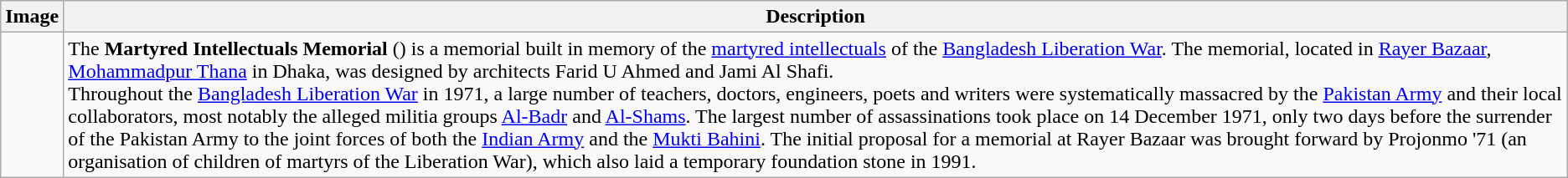<table class="wikitable sortable">
<tr>
<th>Image</th>
<th>Description</th>
</tr>
<tr>
<td></td>
<td>The <strong>Martyred Intellectuals Memorial</strong> () is a memorial built in memory of the <a href='#'>martyred intellectuals</a> of the <a href='#'>Bangladesh Liberation War</a>. The memorial, located in <a href='#'>Rayer Bazaar</a>, <a href='#'>Mohammadpur Thana</a> in Dhaka, was designed by architects Farid U Ahmed and Jami Al Shafi.<br>Throughout the <a href='#'>Bangladesh Liberation War</a> in 1971, a large number of teachers, doctors, engineers, poets and writers were systematically massacred by the <a href='#'>Pakistan Army</a> and their local collaborators, most notably the alleged militia groups <a href='#'>Al-Badr</a> and <a href='#'>Al-Shams</a>. The largest number of assassinations took place on 14 December 1971, only two days before the surrender of the Pakistan Army to the joint forces of both the <a href='#'>Indian Army</a> and the <a href='#'>Mukti Bahini</a>. The initial proposal for a memorial at Rayer Bazaar was brought forward by Projonmo '71 (an organisation of children of martyrs of the Liberation War), which also laid a temporary foundation stone in 1991.</td>
</tr>
</table>
